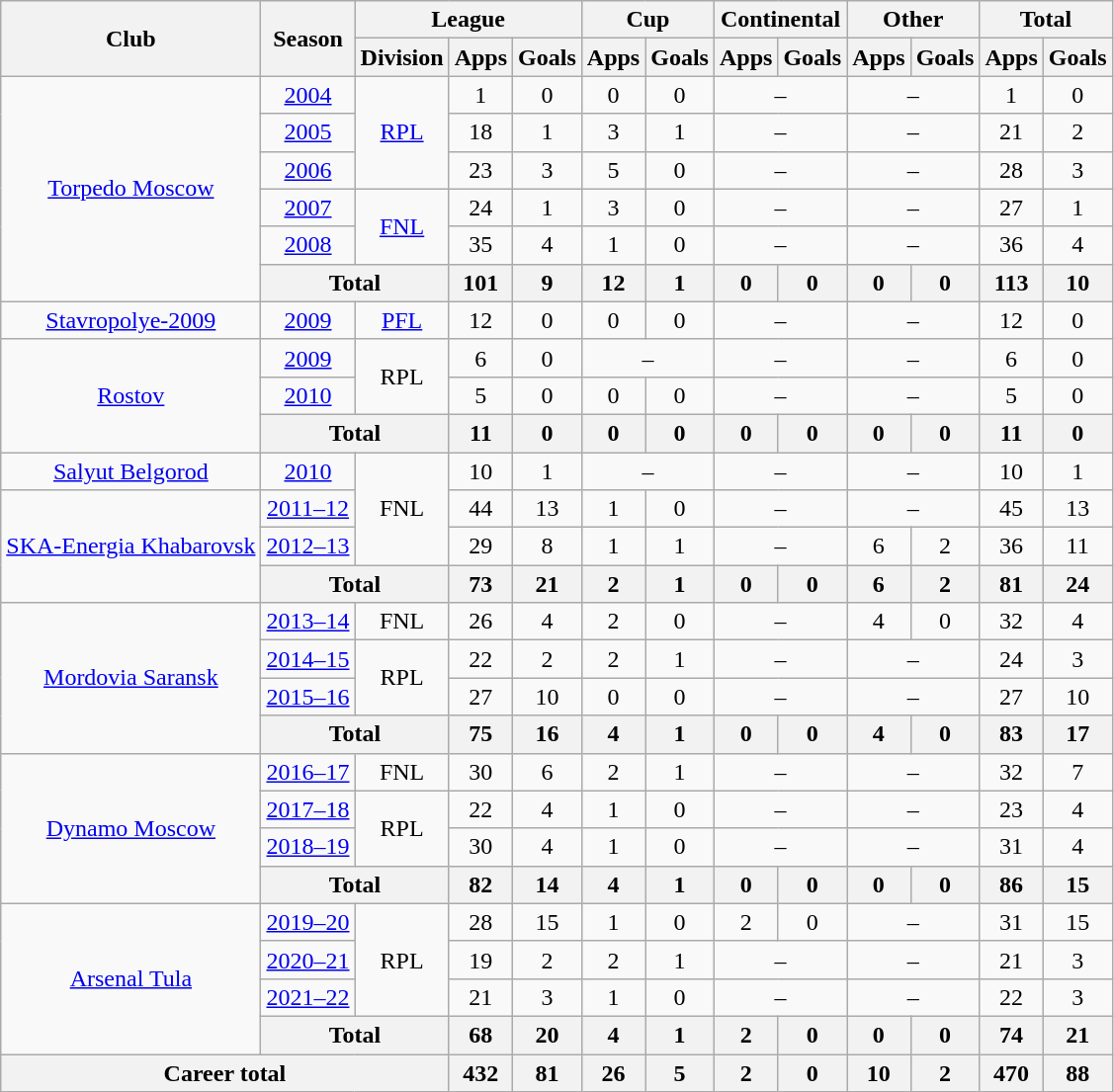<table class="wikitable" style="text-align: center;">
<tr>
<th rowspan=2>Club</th>
<th rowspan=2>Season</th>
<th colspan=3>League</th>
<th colspan=2>Cup</th>
<th colspan=2>Continental</th>
<th colspan=2>Other</th>
<th colspan=2>Total</th>
</tr>
<tr>
<th>Division</th>
<th>Apps</th>
<th>Goals</th>
<th>Apps</th>
<th>Goals</th>
<th>Apps</th>
<th>Goals</th>
<th>Apps</th>
<th>Goals</th>
<th>Apps</th>
<th>Goals</th>
</tr>
<tr>
<td rowspan="6"><a href='#'>Torpedo Moscow</a></td>
<td><a href='#'>2004</a></td>
<td rowspan="3"><a href='#'>RPL</a></td>
<td>1</td>
<td>0</td>
<td>0</td>
<td>0</td>
<td colspan=2>–</td>
<td colspan=2>–</td>
<td>1</td>
<td>0</td>
</tr>
<tr>
<td><a href='#'>2005</a></td>
<td>18</td>
<td>1</td>
<td>3</td>
<td>1</td>
<td colspan=2>–</td>
<td colspan=2>–</td>
<td>21</td>
<td>2</td>
</tr>
<tr>
<td><a href='#'>2006</a></td>
<td>23</td>
<td>3</td>
<td>5</td>
<td>0</td>
<td colspan=2>–</td>
<td colspan=2>–</td>
<td>28</td>
<td>3</td>
</tr>
<tr>
<td><a href='#'>2007</a></td>
<td rowspan="2"><a href='#'>FNL</a></td>
<td>24</td>
<td>1</td>
<td>3</td>
<td>0</td>
<td colspan=2>–</td>
<td colspan=2>–</td>
<td>27</td>
<td>1</td>
</tr>
<tr>
<td><a href='#'>2008</a></td>
<td>35</td>
<td>4</td>
<td>1</td>
<td>0</td>
<td colspan=2>–</td>
<td colspan=2>–</td>
<td>36</td>
<td>4</td>
</tr>
<tr>
<th colspan=2>Total</th>
<th>101</th>
<th>9</th>
<th>12</th>
<th>1</th>
<th>0</th>
<th>0</th>
<th>0</th>
<th>0</th>
<th>113</th>
<th>10</th>
</tr>
<tr>
<td><a href='#'>Stavropolye-2009</a></td>
<td><a href='#'>2009</a></td>
<td><a href='#'>PFL</a></td>
<td>12</td>
<td>0</td>
<td>0</td>
<td>0</td>
<td colspan=2>–</td>
<td colspan=2>–</td>
<td>12</td>
<td>0</td>
</tr>
<tr>
<td rowspan="3"><a href='#'>Rostov</a></td>
<td><a href='#'>2009</a></td>
<td rowspan="2">RPL</td>
<td>6</td>
<td>0</td>
<td colspan=2>–</td>
<td colspan=2>–</td>
<td colspan=2>–</td>
<td>6</td>
<td>0</td>
</tr>
<tr>
<td><a href='#'>2010</a></td>
<td>5</td>
<td>0</td>
<td>0</td>
<td>0</td>
<td colspan=2>–</td>
<td colspan=2>–</td>
<td>5</td>
<td>0</td>
</tr>
<tr>
<th colspan=2>Total</th>
<th>11</th>
<th>0</th>
<th>0</th>
<th>0</th>
<th>0</th>
<th>0</th>
<th>0</th>
<th>0</th>
<th>11</th>
<th>0</th>
</tr>
<tr>
<td><a href='#'>Salyut Belgorod</a></td>
<td><a href='#'>2010</a></td>
<td rowspan="3">FNL</td>
<td>10</td>
<td>1</td>
<td colspan=2>–</td>
<td colspan=2>–</td>
<td colspan=2>–</td>
<td>10</td>
<td>1</td>
</tr>
<tr>
<td rowspan="3"><a href='#'>SKA-Energia Khabarovsk</a></td>
<td><a href='#'>2011–12</a></td>
<td>44</td>
<td>13</td>
<td>1</td>
<td>0</td>
<td colspan=2>–</td>
<td colspan=2>–</td>
<td>45</td>
<td>13</td>
</tr>
<tr>
<td><a href='#'>2012–13</a></td>
<td>29</td>
<td>8</td>
<td>1</td>
<td>1</td>
<td colspan=2>–</td>
<td>6</td>
<td>2</td>
<td>36</td>
<td>11</td>
</tr>
<tr>
<th colspan=2>Total</th>
<th>73</th>
<th>21</th>
<th>2</th>
<th>1</th>
<th>0</th>
<th>0</th>
<th>6</th>
<th>2</th>
<th>81</th>
<th>24</th>
</tr>
<tr>
<td rowspan="4"><a href='#'>Mordovia Saransk</a></td>
<td><a href='#'>2013–14</a></td>
<td>FNL</td>
<td>26</td>
<td>4</td>
<td>2</td>
<td>0</td>
<td colspan=2>–</td>
<td>4</td>
<td>0</td>
<td>32</td>
<td>4</td>
</tr>
<tr>
<td><a href='#'>2014–15</a></td>
<td rowspan="2">RPL</td>
<td>22</td>
<td>2</td>
<td>2</td>
<td>1</td>
<td colspan=2>–</td>
<td colspan=2>–</td>
<td>24</td>
<td>3</td>
</tr>
<tr>
<td><a href='#'>2015–16</a></td>
<td>27</td>
<td>10</td>
<td>0</td>
<td>0</td>
<td colspan=2>–</td>
<td colspan=2>–</td>
<td>27</td>
<td>10</td>
</tr>
<tr>
<th colspan=2>Total</th>
<th>75</th>
<th>16</th>
<th>4</th>
<th>1</th>
<th>0</th>
<th>0</th>
<th>4</th>
<th>0</th>
<th>83</th>
<th>17</th>
</tr>
<tr>
<td rowspan="4"><a href='#'>Dynamo Moscow</a></td>
<td><a href='#'>2016–17</a></td>
<td>FNL</td>
<td>30</td>
<td>6</td>
<td>2</td>
<td>1</td>
<td colspan=2>–</td>
<td colspan=2>–</td>
<td>32</td>
<td>7</td>
</tr>
<tr>
<td><a href='#'>2017–18</a></td>
<td rowspan="2">RPL</td>
<td>22</td>
<td>4</td>
<td>1</td>
<td>0</td>
<td colspan=2>–</td>
<td colspan=2>–</td>
<td>23</td>
<td>4</td>
</tr>
<tr>
<td><a href='#'>2018–19</a></td>
<td>30</td>
<td>4</td>
<td>1</td>
<td>0</td>
<td colspan=2>–</td>
<td colspan=2>–</td>
<td>31</td>
<td>4</td>
</tr>
<tr>
<th colspan=2>Total</th>
<th>82</th>
<th>14</th>
<th>4</th>
<th>1</th>
<th>0</th>
<th>0</th>
<th>0</th>
<th>0</th>
<th>86</th>
<th>15</th>
</tr>
<tr>
<td rowspan="4"><a href='#'>Arsenal Tula</a></td>
<td><a href='#'>2019–20</a></td>
<td rowspan="3">RPL</td>
<td>28</td>
<td>15</td>
<td>1</td>
<td>0</td>
<td>2</td>
<td>0</td>
<td colspan=2>–</td>
<td>31</td>
<td>15</td>
</tr>
<tr>
<td><a href='#'>2020–21</a></td>
<td>19</td>
<td>2</td>
<td>2</td>
<td>1</td>
<td colspan=2>–</td>
<td colspan=2>–</td>
<td>21</td>
<td>3</td>
</tr>
<tr>
<td><a href='#'>2021–22</a></td>
<td>21</td>
<td>3</td>
<td>1</td>
<td>0</td>
<td colspan=2>–</td>
<td colspan=2>–</td>
<td>22</td>
<td>3</td>
</tr>
<tr>
<th colspan=2>Total</th>
<th>68</th>
<th>20</th>
<th>4</th>
<th>1</th>
<th>2</th>
<th>0</th>
<th>0</th>
<th>0</th>
<th>74</th>
<th>21</th>
</tr>
<tr>
<th colspan=3>Career total</th>
<th>432</th>
<th>81</th>
<th>26</th>
<th>5</th>
<th>2</th>
<th>0</th>
<th>10</th>
<th>2</th>
<th>470</th>
<th>88</th>
</tr>
</table>
